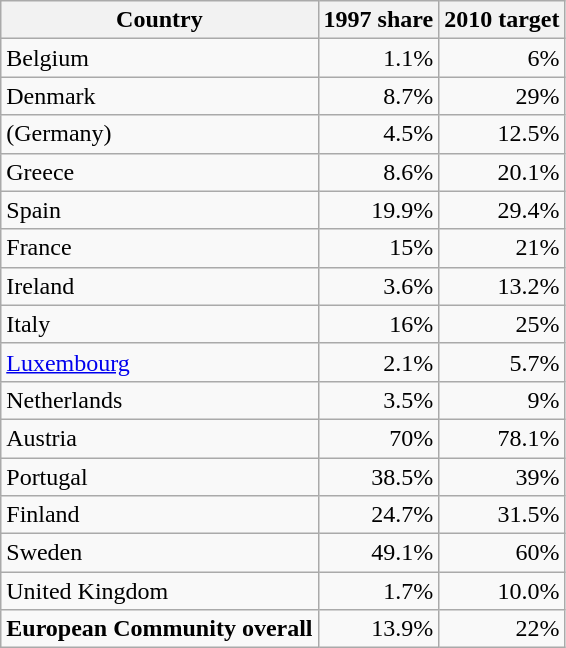<table class="wikitable sortable">
<tr>
<th>Country</th>
<th>1997 share</th>
<th>2010 target</th>
</tr>
<tr>
<td>Belgium</td>
<td align="right">1.1%</td>
<td align="right">6%</td>
</tr>
<tr>
<td>Denmark</td>
<td align="right">8.7%</td>
<td align="right">29%</td>
</tr>
<tr>
<td>(Germany)</td>
<td align="right">4.5%</td>
<td align="right">12.5%</td>
</tr>
<tr>
<td>Greece</td>
<td align="right">8.6%</td>
<td align="right">20.1%</td>
</tr>
<tr>
<td>Spain</td>
<td align="right">19.9%</td>
<td align="right">29.4%</td>
</tr>
<tr>
<td>France</td>
<td align="right">15%</td>
<td align="right">21%</td>
</tr>
<tr>
<td>Ireland</td>
<td align="right">3.6%</td>
<td align="right">13.2%</td>
</tr>
<tr>
<td>Italy</td>
<td align="right">16%</td>
<td align="right">25%</td>
</tr>
<tr>
<td><a href='#'>Luxembourg</a></td>
<td align="right">2.1%</td>
<td align="right">5.7%</td>
</tr>
<tr>
<td>Netherlands</td>
<td align="right">3.5%</td>
<td align="right">9%</td>
</tr>
<tr>
<td>Austria</td>
<td align="right">70%</td>
<td align="right">78.1%</td>
</tr>
<tr>
<td>Portugal</td>
<td align="right">38.5%</td>
<td align="right">39%</td>
</tr>
<tr>
<td>Finland</td>
<td align="right">24.7%</td>
<td align="right">31.5%</td>
</tr>
<tr>
<td>Sweden</td>
<td align="right">49.1%</td>
<td align="right">60%</td>
</tr>
<tr>
<td>United Kingdom</td>
<td align="right">1.7%</td>
<td align="right">10.0%</td>
</tr>
<tr>
<td><strong>European Community overall</strong></td>
<td align="right">13.9%</td>
<td align="right">22%</td>
</tr>
</table>
